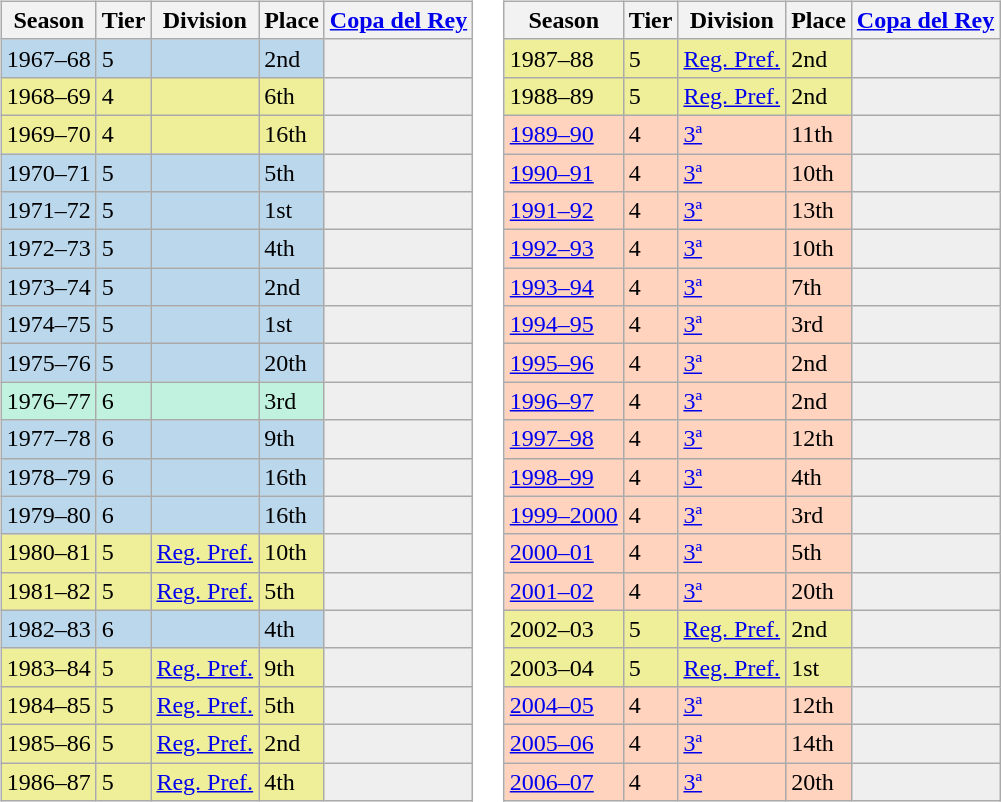<table>
<tr>
<td valign="top" width=0%><br><table class="wikitable">
<tr style="background:#f0f6fa;">
<th>Season</th>
<th>Tier</th>
<th>Division</th>
<th>Place</th>
<th><a href='#'>Copa del Rey</a></th>
</tr>
<tr>
<td style="background:#BBD7EC;">1967–68</td>
<td style="background:#BBD7EC;">5</td>
<td style="background:#BBD7EC;"></td>
<td style="background:#BBD7EC;">2nd</td>
<th style="background:#efefef;"></th>
</tr>
<tr>
<td style="background:#EFEF99;">1968–69</td>
<td style="background:#EFEF99;">4</td>
<td style="background:#EFEF99;"></td>
<td style="background:#EFEF99;">6th</td>
<th style="background:#efefef;"></th>
</tr>
<tr>
<td style="background:#EFEF99;">1969–70</td>
<td style="background:#EFEF99;">4</td>
<td style="background:#EFEF99;"></td>
<td style="background:#EFEF99;">16th</td>
<th style="background:#efefef;"></th>
</tr>
<tr>
<td style="background:#BBD7EC;">1970–71</td>
<td style="background:#BBD7EC;">5</td>
<td style="background:#BBD7EC;"></td>
<td style="background:#BBD7EC;">5th</td>
<th style="background:#efefef;"></th>
</tr>
<tr>
<td style="background:#BBD7EC;">1971–72</td>
<td style="background:#BBD7EC;">5</td>
<td style="background:#BBD7EC;"></td>
<td style="background:#BBD7EC;">1st</td>
<th style="background:#efefef;"></th>
</tr>
<tr>
<td style="background:#BBD7EC;">1972–73</td>
<td style="background:#BBD7EC;">5</td>
<td style="background:#BBD7EC;"></td>
<td style="background:#BBD7EC;">4th</td>
<th style="background:#efefef;"></th>
</tr>
<tr>
<td style="background:#BBD7EC;">1973–74</td>
<td style="background:#BBD7EC;">5</td>
<td style="background:#BBD7EC;"></td>
<td style="background:#BBD7EC;">2nd</td>
<th style="background:#efefef;"></th>
</tr>
<tr>
<td style="background:#BBD7EC;">1974–75</td>
<td style="background:#BBD7EC;">5</td>
<td style="background:#BBD7EC;"></td>
<td style="background:#BBD7EC;">1st</td>
<th style="background:#efefef;"></th>
</tr>
<tr>
<td style="background:#BBD7EC;">1975–76</td>
<td style="background:#BBD7EC;">5</td>
<td style="background:#BBD7EC;"></td>
<td style="background:#BBD7EC;">20th</td>
<th style="background:#efefef;"></th>
</tr>
<tr>
<td style="background:#C0F2DF;">1976–77</td>
<td style="background:#C0F2DF;">6</td>
<td style="background:#C0F2DF;"></td>
<td style="background:#C0F2DF;">3rd</td>
<th style="background:#efefef;"></th>
</tr>
<tr>
<td style="background:#BBD7EC;">1977–78</td>
<td style="background:#BBD7EC;">6</td>
<td style="background:#BBD7EC;"></td>
<td style="background:#BBD7EC;">9th</td>
<th style="background:#efefef;"></th>
</tr>
<tr>
<td style="background:#BBD7EC;">1978–79</td>
<td style="background:#BBD7EC;">6</td>
<td style="background:#BBD7EC;"></td>
<td style="background:#BBD7EC;">16th</td>
<th style="background:#efefef;"></th>
</tr>
<tr>
<td style="background:#BBD7EC;">1979–80</td>
<td style="background:#BBD7EC;">6</td>
<td style="background:#BBD7EC;"></td>
<td style="background:#BBD7EC;">16th</td>
<th style="background:#efefef;"></th>
</tr>
<tr>
<td style="background:#EFEF99;">1980–81</td>
<td style="background:#EFEF99;">5</td>
<td style="background:#EFEF99;"><a href='#'>Reg. Pref.</a></td>
<td style="background:#EFEF99;">10th</td>
<th style="background:#efefef;"></th>
</tr>
<tr>
<td style="background:#EFEF99;">1981–82</td>
<td style="background:#EFEF99;">5</td>
<td style="background:#EFEF99;"><a href='#'>Reg. Pref.</a></td>
<td style="background:#EFEF99;">5th</td>
<th style="background:#efefef;"></th>
</tr>
<tr>
<td style="background:#BBD7EC;">1982–83</td>
<td style="background:#BBD7EC;">6</td>
<td style="background:#BBD7EC;"></td>
<td style="background:#BBD7EC;">4th</td>
<th style="background:#efefef;"></th>
</tr>
<tr>
<td style="background:#EFEF99;">1983–84</td>
<td style="background:#EFEF99;">5</td>
<td style="background:#EFEF99;"><a href='#'>Reg. Pref.</a></td>
<td style="background:#EFEF99;">9th</td>
<th style="background:#efefef;"></th>
</tr>
<tr>
<td style="background:#EFEF99;">1984–85</td>
<td style="background:#EFEF99;">5</td>
<td style="background:#EFEF99;"><a href='#'>Reg. Pref.</a></td>
<td style="background:#EFEF99;">5th</td>
<th style="background:#efefef;"></th>
</tr>
<tr>
<td style="background:#EFEF99;">1985–86</td>
<td style="background:#EFEF99;">5</td>
<td style="background:#EFEF99;"><a href='#'>Reg. Pref.</a></td>
<td style="background:#EFEF99;">2nd</td>
<th style="background:#efefef;"></th>
</tr>
<tr>
<td style="background:#EFEF99;">1986–87</td>
<td style="background:#EFEF99;">5</td>
<td style="background:#EFEF99;"><a href='#'>Reg. Pref.</a></td>
<td style="background:#EFEF99;">4th</td>
<th style="background:#efefef;"></th>
</tr>
</table>
</td>
<td valign="top" width=0%><br><table class="wikitable">
<tr style="background:#f0f6fa;">
<th>Season</th>
<th>Tier</th>
<th>Division</th>
<th>Place</th>
<th><a href='#'>Copa del Rey</a></th>
</tr>
<tr>
<td style="background:#EFEF99;">1987–88</td>
<td style="background:#EFEF99;">5</td>
<td style="background:#EFEF99;"><a href='#'>Reg. Pref.</a></td>
<td style="background:#EFEF99;">2nd</td>
<th style="background:#efefef;"></th>
</tr>
<tr>
<td style="background:#EFEF99;">1988–89</td>
<td style="background:#EFEF99;">5</td>
<td style="background:#EFEF99;"><a href='#'>Reg. Pref.</a></td>
<td style="background:#EFEF99;">2nd</td>
<th style="background:#efefef;"></th>
</tr>
<tr>
<td style="background:#FFD3BD;"><a href='#'>1989–90</a></td>
<td style="background:#FFD3BD;">4</td>
<td style="background:#FFD3BD;"><a href='#'>3ª</a></td>
<td style="background:#FFD3BD;">11th</td>
<th style="background:#efefef;"></th>
</tr>
<tr>
<td style="background:#FFD3BD;"><a href='#'>1990–91</a></td>
<td style="background:#FFD3BD;">4</td>
<td style="background:#FFD3BD;"><a href='#'>3ª</a></td>
<td style="background:#FFD3BD;">10th</td>
<th style="background:#efefef;"></th>
</tr>
<tr>
<td style="background:#FFD3BD;"><a href='#'>1991–92</a></td>
<td style="background:#FFD3BD;">4</td>
<td style="background:#FFD3BD;"><a href='#'>3ª</a></td>
<td style="background:#FFD3BD;">13th</td>
<th style="background:#efefef;"></th>
</tr>
<tr>
<td style="background:#FFD3BD;"><a href='#'>1992–93</a></td>
<td style="background:#FFD3BD;">4</td>
<td style="background:#FFD3BD;"><a href='#'>3ª</a></td>
<td style="background:#FFD3BD;">10th</td>
<th style="background:#efefef;"></th>
</tr>
<tr>
<td style="background:#FFD3BD;"><a href='#'>1993–94</a></td>
<td style="background:#FFD3BD;">4</td>
<td style="background:#FFD3BD;"><a href='#'>3ª</a></td>
<td style="background:#FFD3BD;">7th</td>
<th style="background:#efefef;"></th>
</tr>
<tr>
<td style="background:#FFD3BD;"><a href='#'>1994–95</a></td>
<td style="background:#FFD3BD;">4</td>
<td style="background:#FFD3BD;"><a href='#'>3ª</a></td>
<td style="background:#FFD3BD;">3rd</td>
<th style="background:#efefef;"></th>
</tr>
<tr>
<td style="background:#FFD3BD;"><a href='#'>1995–96</a></td>
<td style="background:#FFD3BD;">4</td>
<td style="background:#FFD3BD;"><a href='#'>3ª</a></td>
<td style="background:#FFD3BD;">2nd</td>
<th style="background:#efefef;"></th>
</tr>
<tr>
<td style="background:#FFD3BD;"><a href='#'>1996–97</a></td>
<td style="background:#FFD3BD;">4</td>
<td style="background:#FFD3BD;"><a href='#'>3ª</a></td>
<td style="background:#FFD3BD;">2nd</td>
<th style="background:#efefef;"></th>
</tr>
<tr>
<td style="background:#FFD3BD;"><a href='#'>1997–98</a></td>
<td style="background:#FFD3BD;">4</td>
<td style="background:#FFD3BD;"><a href='#'>3ª</a></td>
<td style="background:#FFD3BD;">12th</td>
<th style="background:#efefef;"></th>
</tr>
<tr>
<td style="background:#FFD3BD;"><a href='#'>1998–99</a></td>
<td style="background:#FFD3BD;">4</td>
<td style="background:#FFD3BD;"><a href='#'>3ª</a></td>
<td style="background:#FFD3BD;">4th</td>
<th style="background:#efefef;"></th>
</tr>
<tr>
<td style="background:#FFD3BD;"><a href='#'>1999–2000</a></td>
<td style="background:#FFD3BD;">4</td>
<td style="background:#FFD3BD;"><a href='#'>3ª</a></td>
<td style="background:#FFD3BD;">3rd</td>
<th style="background:#efefef;"></th>
</tr>
<tr>
<td style="background:#FFD3BD;"><a href='#'>2000–01</a></td>
<td style="background:#FFD3BD;">4</td>
<td style="background:#FFD3BD;"><a href='#'>3ª</a></td>
<td style="background:#FFD3BD;">5th</td>
<th style="background:#efefef;"></th>
</tr>
<tr>
<td style="background:#FFD3BD;"><a href='#'>2001–02</a></td>
<td style="background:#FFD3BD;">4</td>
<td style="background:#FFD3BD;"><a href='#'>3ª</a></td>
<td style="background:#FFD3BD;">20th</td>
<th style="background:#efefef;"></th>
</tr>
<tr>
<td style="background:#EFEF99;">2002–03</td>
<td style="background:#EFEF99;">5</td>
<td style="background:#EFEF99;"><a href='#'>Reg. Pref.</a></td>
<td style="background:#EFEF99;">2nd</td>
<th style="background:#efefef;"></th>
</tr>
<tr>
<td style="background:#EFEF99;">2003–04</td>
<td style="background:#EFEF99;">5</td>
<td style="background:#EFEF99;"><a href='#'>Reg. Pref.</a></td>
<td style="background:#EFEF99;">1st</td>
<th style="background:#efefef;"></th>
</tr>
<tr>
<td style="background:#FFD3BD;"><a href='#'>2004–05</a></td>
<td style="background:#FFD3BD;">4</td>
<td style="background:#FFD3BD;"><a href='#'>3ª</a></td>
<td style="background:#FFD3BD;">12th</td>
<th style="background:#efefef;"></th>
</tr>
<tr>
<td style="background:#FFD3BD;"><a href='#'>2005–06</a></td>
<td style="background:#FFD3BD;">4</td>
<td style="background:#FFD3BD;"><a href='#'>3ª</a></td>
<td style="background:#FFD3BD;">14th</td>
<th style="background:#efefef;"></th>
</tr>
<tr>
<td style="background:#FFD3BD;"><a href='#'>2006–07</a></td>
<td style="background:#FFD3BD;">4</td>
<td style="background:#FFD3BD;"><a href='#'>3ª</a></td>
<td style="background:#FFD3BD;">20th</td>
<th style="background:#efefef;"></th>
</tr>
</table>
</td>
</tr>
</table>
